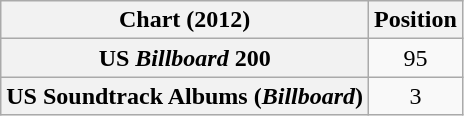<table class="wikitable sortable plainrowheaders" style="text-align:center">
<tr>
<th scope="col">Chart (2012)</th>
<th scope="col">Position</th>
</tr>
<tr>
<th scope="row">US <em>Billboard</em> 200</th>
<td>95</td>
</tr>
<tr>
<th scope="row">US Soundtrack Albums (<em>Billboard</em>)</th>
<td>3</td>
</tr>
</table>
